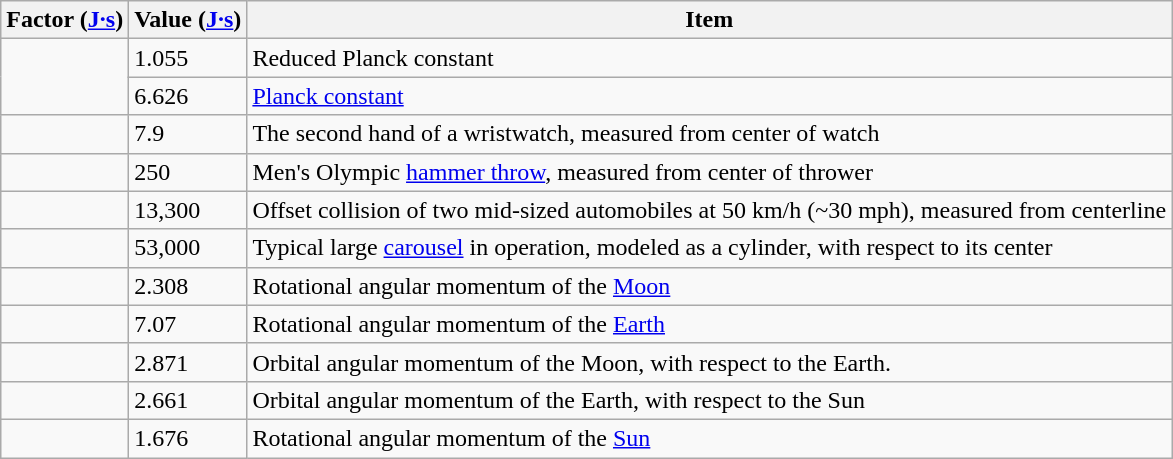<table class="wikitable">
<tr>
<th>Factor (<a href='#'>J·s</a>)</th>
<th>Value (<a href='#'>J·s</a>)</th>
<th>Item</th>
</tr>
<tr>
<td rowspan=2></td>
<td>1.055</td>
<td>Reduced Planck constant</td>
</tr>
<tr>
<td>6.626</td>
<td><a href='#'>Planck constant</a></td>
</tr>
<tr>
<td></td>
<td>7.9</td>
<td>The second hand of a wristwatch, measured from center of watch</td>
</tr>
<tr>
<td></td>
<td>250</td>
<td>Men's Olympic <a href='#'>hammer throw</a>, measured from center of thrower</td>
</tr>
<tr>
<td></td>
<td>13,300</td>
<td>Offset collision of two mid-sized automobiles at 50 km/h (~30 mph), measured from centerline</td>
</tr>
<tr>
<td></td>
<td>53,000</td>
<td>Typical large <a href='#'>carousel</a> in operation, modeled as a cylinder, with respect to its center</td>
</tr>
<tr ->
<td></td>
<td>2.308</td>
<td>Rotational angular momentum of the <a href='#'>Moon</a></td>
</tr>
<tr>
<td></td>
<td>7.07</td>
<td>Rotational angular momentum of the <a href='#'>Earth</a></td>
</tr>
<tr>
<td></td>
<td>2.871</td>
<td>Orbital angular momentum of the Moon, with respect to the Earth.</td>
</tr>
<tr>
<td></td>
<td>2.661</td>
<td>Orbital angular momentum of the Earth, with respect to the Sun</td>
</tr>
<tr>
<td></td>
<td>1.676</td>
<td>Rotational angular momentum of the <a href='#'>Sun</a></td>
</tr>
</table>
